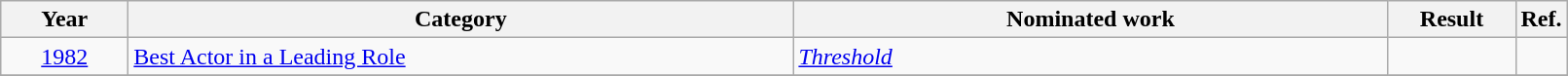<table class=wikitable>
<tr>
<th scope="col" style="width:5em;">Year</th>
<th scope="col" style="width:28em;">Category</th>
<th scope="col" style="width:25em;">Nominated work</th>
<th scope="col" style="width:5em;">Result</th>
<th>Ref.</th>
</tr>
<tr>
<td style="text-align:center;"><a href='#'>1982</a></td>
<td><a href='#'>Best Actor in a Leading Role</a></td>
<td><em><a href='#'>Threshold</a></em></td>
<td></td>
<td align="center"></td>
</tr>
<tr>
</tr>
</table>
